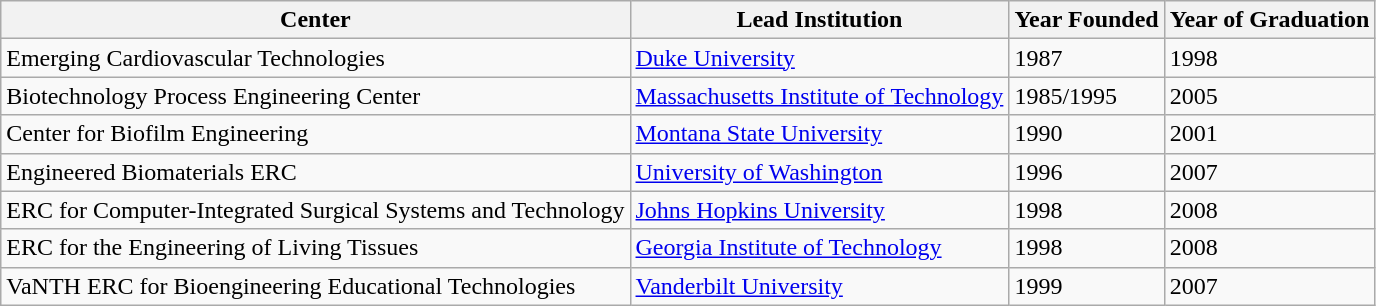<table class="wikitable">
<tr>
<th>Center</th>
<th>Lead Institution</th>
<th>Year Founded</th>
<th>Year of Graduation</th>
</tr>
<tr>
<td>Emerging Cardiovascular Technologies</td>
<td><a href='#'>Duke University</a></td>
<td>1987</td>
<td>1998</td>
</tr>
<tr>
<td>Biotechnology Process Engineering Center</td>
<td><a href='#'>Massachusetts Institute of Technology</a></td>
<td>1985/1995</td>
<td>2005</td>
</tr>
<tr>
<td>Center for Biofilm Engineering</td>
<td><a href='#'>Montana State University</a></td>
<td>1990</td>
<td>2001</td>
</tr>
<tr>
<td>Engineered Biomaterials ERC</td>
<td><a href='#'>University of Washington</a></td>
<td>1996</td>
<td>2007</td>
</tr>
<tr>
<td>ERC for Computer-Integrated Surgical Systems and Technology</td>
<td><a href='#'>Johns Hopkins University</a></td>
<td>1998</td>
<td>2008</td>
</tr>
<tr>
<td>ERC for the Engineering of Living Tissues</td>
<td><a href='#'>Georgia Institute of Technology</a></td>
<td>1998</td>
<td>2008</td>
</tr>
<tr>
<td>VaNTH ERC for Bioengineering Educational Technologies</td>
<td><a href='#'>Vanderbilt University</a></td>
<td>1999</td>
<td>2007</td>
</tr>
</table>
